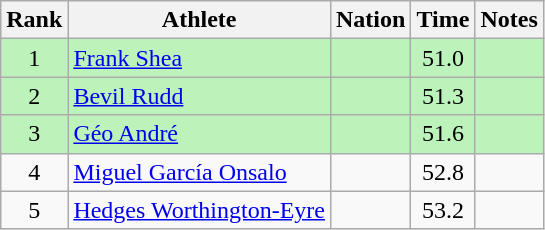<table class="wikitable sortable" style="text-align:center">
<tr>
<th>Rank</th>
<th>Athlete</th>
<th>Nation</th>
<th>Time</th>
<th>Notes</th>
</tr>
<tr bgcolor=bbf3bb>
<td>1</td>
<td align=left><a href='#'>Frank Shea</a></td>
<td align=left></td>
<td>51.0</td>
<td></td>
</tr>
<tr bgcolor=bbf3bb>
<td>2</td>
<td align=left><a href='#'>Bevil Rudd</a></td>
<td align=left></td>
<td>51.3</td>
<td></td>
</tr>
<tr bgcolor=bbf3bb>
<td>3</td>
<td align=left><a href='#'>Géo André</a></td>
<td align=left></td>
<td>51.6</td>
<td></td>
</tr>
<tr>
<td>4</td>
<td align=left><a href='#'>Miguel García Onsalo</a></td>
<td align=left></td>
<td>52.8</td>
<td></td>
</tr>
<tr>
<td>5</td>
<td align=left><a href='#'>Hedges Worthington-Eyre</a></td>
<td align=left></td>
<td>53.2</td>
<td></td>
</tr>
</table>
